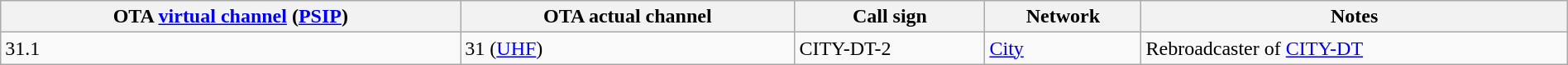<table class="wikitable sortable" width="100%">
<tr>
<th>OTA <a href='#'>virtual channel</a> (<a href='#'>PSIP</a>)</th>
<th>OTA actual channel</th>
<th>Call sign</th>
<th>Network</th>
<th>Notes</th>
</tr>
<tr>
<td>31.1</td>
<td>31 (<a href='#'>UHF</a>)</td>
<td>CITY-DT-2</td>
<td><a href='#'>City</a></td>
<td>Rebroadcaster of <a href='#'>CITY-DT</a></td>
</tr>
</table>
